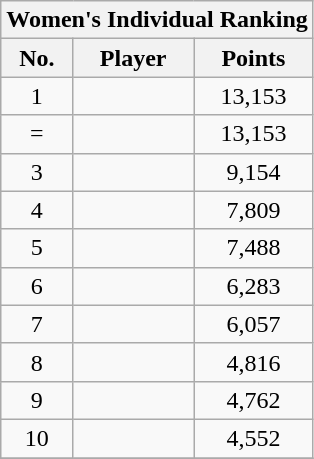<table class="wikitable nowrap" style="text-align:center; display:inline-table;">
<tr>
<th scope="col" colspan=4>Women's Individual Ranking <br> </th>
</tr>
<tr>
<th scope="col">No.</th>
<th scope="col">Player</th>
<th scope="col">Points</th>
</tr>
<tr>
<td>1</td>
<td style="text-align:left;"></td>
<td>13,153</td>
</tr>
<tr>
<td>=</td>
<td style="text-align:left;"></td>
<td>13,153</td>
</tr>
<tr>
<td>3</td>
<td style="text-align:left;"></td>
<td>9,154</td>
</tr>
<tr>
<td>4</td>
<td style="text-align:left;"></td>
<td>7,809</td>
</tr>
<tr>
<td>5</td>
<td style="text-align:left;"></td>
<td>7,488</td>
</tr>
<tr>
<td>6</td>
<td style="text-align:left;"></td>
<td>6,283</td>
</tr>
<tr>
<td>7</td>
<td style="text-align:left;"></td>
<td>6,057</td>
</tr>
<tr>
<td>8</td>
<td style="text-align:left;"></td>
<td>4,816</td>
</tr>
<tr>
<td>9</td>
<td style="text-align:left;"></td>
<td>4,762</td>
</tr>
<tr>
<td>10</td>
<td style="text-align:left;"></td>
<td>4,552</td>
</tr>
<tr>
</tr>
</table>
